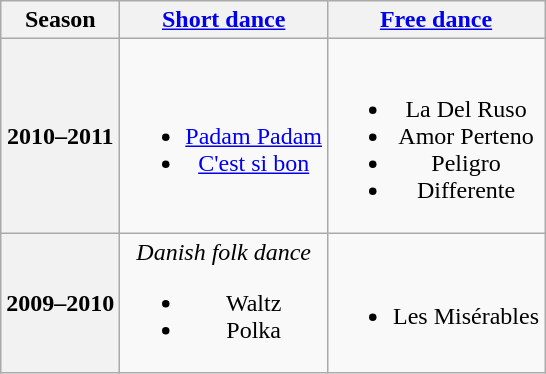<table class="wikitable" style="text-align:center">
<tr>
<th>Season</th>
<th><a href='#'>Short dance</a></th>
<th><a href='#'>Free dance</a></th>
</tr>
<tr>
<th>2010–2011 <br> </th>
<td><br><ul><li><a href='#'>Padam Padam</a> <br></li><li><a href='#'>C'est si bon</a> <br></li></ul></td>
<td><br><ul><li>La Del Ruso <br></li><li>Amor Perteno <br></li><li>Peligro <br></li><li>Differente <br></li></ul></td>
</tr>
<tr>
<th>2009–2010 <br> </th>
<td><em>Danish folk dance</em><br><ul><li>Waltz</li><li>Polka</li></ul></td>
<td><br><ul><li>Les Misérables <br></li></ul></td>
</tr>
</table>
